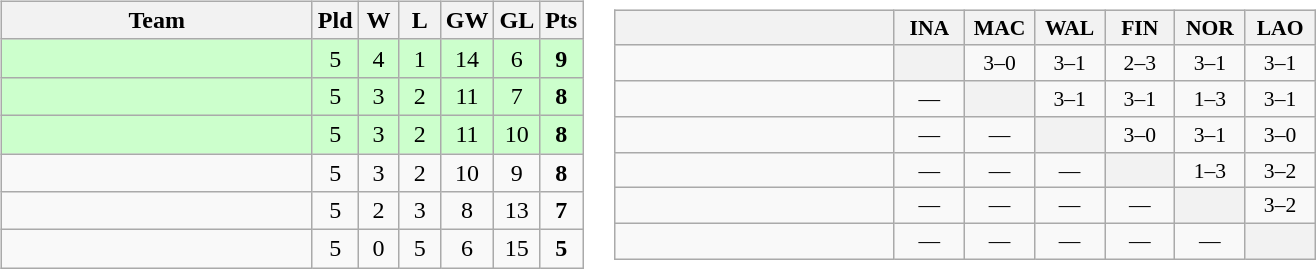<table>
<tr>
<td><br><table class="wikitable" style="text-align:center">
<tr>
<th width=200>Team</th>
<th width=20>Pld</th>
<th width=20>W</th>
<th width=20>L</th>
<th width=20>GW</th>
<th width=20>GL</th>
<th width=20>Pts</th>
</tr>
<tr bgcolor=ccffcc>
<td style="text-align:left;"></td>
<td>5</td>
<td>4</td>
<td>1</td>
<td>14</td>
<td>6</td>
<td><strong>9</strong></td>
</tr>
<tr bgcolor=ccffcc>
<td style="text-align:left;"></td>
<td>5</td>
<td>3</td>
<td>2</td>
<td>11</td>
<td>7</td>
<td><strong>8</strong></td>
</tr>
<tr bgcolor=ccffcc>
<td style="text-align:left;"></td>
<td>5</td>
<td>3</td>
<td>2</td>
<td>11</td>
<td>10</td>
<td><strong>8</strong></td>
</tr>
<tr>
<td style="text-align:left;"></td>
<td>5</td>
<td>3</td>
<td>2</td>
<td>10</td>
<td>9</td>
<td><strong>8</strong></td>
</tr>
<tr>
<td style="text-align:left;"></td>
<td>5</td>
<td>2</td>
<td>3</td>
<td>8</td>
<td>13</td>
<td><strong>7</strong></td>
</tr>
<tr>
<td style="text-align:left;"></td>
<td>5</td>
<td>0</td>
<td>5</td>
<td>6</td>
<td>15</td>
<td><strong>5</strong></td>
</tr>
</table>
</td>
<td><br><table class="wikitable" style="text-align:center; font-size:90%">
<tr>
<th width="180"> </th>
<th width="40">INA</th>
<th width="40">MAC</th>
<th width="40">WAL</th>
<th width="40">FIN</th>
<th width="40">NOR</th>
<th width="40">LAO</th>
</tr>
<tr>
<td style="text-align:left;"></td>
<th></th>
<td>3–0</td>
<td>3–1</td>
<td>2–3</td>
<td>3–1</td>
<td>3–1</td>
</tr>
<tr>
<td style="text-align:left;"></td>
<td>—</td>
<th></th>
<td>3–1</td>
<td>3–1</td>
<td>1–3</td>
<td>3–1</td>
</tr>
<tr>
<td style="text-align:left;"></td>
<td>—</td>
<td>—</td>
<th></th>
<td>3–0</td>
<td>3–1</td>
<td>3–0</td>
</tr>
<tr>
<td style="text-align:left;"></td>
<td>—</td>
<td>—</td>
<td>—</td>
<th></th>
<td>1–3</td>
<td>3–2</td>
</tr>
<tr>
<td style="text-align:left;"></td>
<td>—</td>
<td>—</td>
<td>—</td>
<td>—</td>
<th></th>
<td>3–2</td>
</tr>
<tr>
<td style="text-align:left;"></td>
<td>—</td>
<td>—</td>
<td>—</td>
<td>—</td>
<td>—</td>
<th></th>
</tr>
</table>
</td>
</tr>
</table>
